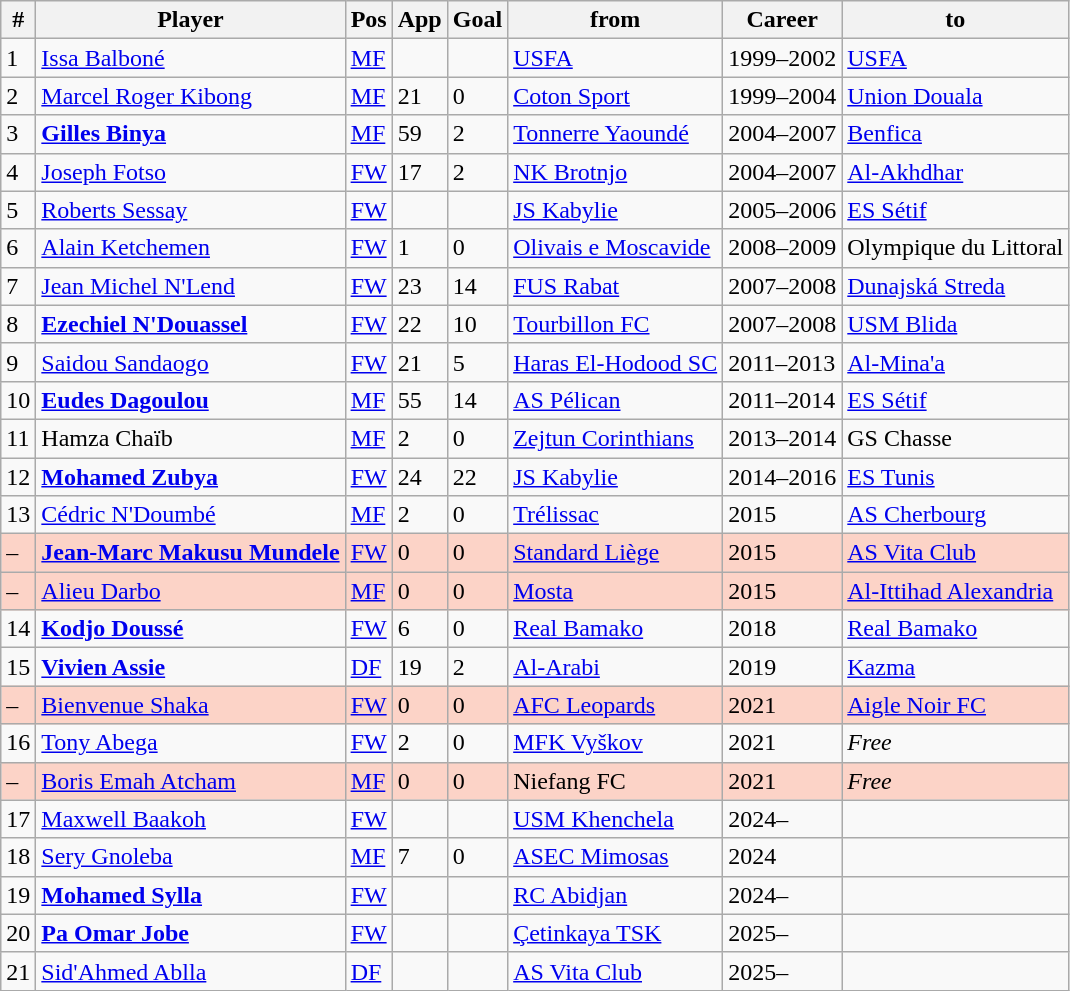<table class="wikitable" style="text-align: left;">
<tr>
<th>#</th>
<th align=left>Player</th>
<th>Pos</th>
<th align=center>App</th>
<th align=center>Goal</th>
<th>from</th>
<th>Career</th>
<th>to</th>
</tr>
<tr>
<td>1</td>
<td> <a href='#'>Issa Balboné</a></td>
<td><a href='#'>MF</a></td>
<td></td>
<td></td>
<td> <a href='#'>USFA</a></td>
<td>1999–2002</td>
<td> <a href='#'>USFA</a></td>
</tr>
<tr>
<td>2</td>
<td> <a href='#'>Marcel Roger Kibong</a></td>
<td><a href='#'>MF</a></td>
<td>21</td>
<td>0</td>
<td> <a href='#'>Coton Sport</a></td>
<td>1999–2004</td>
<td> <a href='#'>Union Douala</a></td>
</tr>
<tr>
<td>3</td>
<td> <strong><a href='#'>Gilles Binya</a></strong></td>
<td><a href='#'>MF</a></td>
<td>59</td>
<td>2</td>
<td> <a href='#'>Tonnerre Yaoundé</a></td>
<td>2004–2007</td>
<td> <a href='#'>Benfica</a></td>
</tr>
<tr>
<td>4</td>
<td> <a href='#'>Joseph Fotso</a></td>
<td><a href='#'>FW</a></td>
<td>17</td>
<td>2</td>
<td> <a href='#'>NK Brotnjo</a></td>
<td>2004–2007</td>
<td> <a href='#'>Al-Akhdhar</a></td>
</tr>
<tr>
<td>5</td>
<td> <a href='#'>Roberts Sessay</a></td>
<td><a href='#'>FW</a></td>
<td></td>
<td></td>
<td> <a href='#'>JS Kabylie</a></td>
<td>2005–2006</td>
<td> <a href='#'>ES Sétif</a></td>
</tr>
<tr>
<td>6</td>
<td> <a href='#'>Alain Ketchemen</a></td>
<td><a href='#'>FW</a></td>
<td>1</td>
<td>0</td>
<td> <a href='#'>Olivais e Moscavide</a></td>
<td>2008–2009</td>
<td> Olympique du Littoral</td>
</tr>
<tr>
<td>7</td>
<td> <a href='#'>Jean Michel N'Lend</a></td>
<td><a href='#'>FW</a></td>
<td>23</td>
<td>14</td>
<td> <a href='#'>FUS Rabat</a></td>
<td>2007–2008</td>
<td> <a href='#'>Dunajská Streda</a></td>
</tr>
<tr>
<td>8</td>
<td> <strong><a href='#'>Ezechiel N'Douassel</a></strong></td>
<td><a href='#'>FW</a></td>
<td>22</td>
<td>10</td>
<td> <a href='#'>Tourbillon FC</a></td>
<td>2007–2008</td>
<td> <a href='#'>USM Blida</a></td>
</tr>
<tr>
<td>9</td>
<td> <a href='#'>Saidou Sandaogo</a></td>
<td><a href='#'>FW</a></td>
<td>21</td>
<td>5</td>
<td> <a href='#'>Haras El-Hodood SC</a></td>
<td>2011–2013</td>
<td> <a href='#'>Al-Mina'a</a></td>
</tr>
<tr>
<td>10</td>
<td> <strong><a href='#'>Eudes Dagoulou</a></strong></td>
<td><a href='#'>MF</a></td>
<td>55</td>
<td>14</td>
<td> <a href='#'>AS Pélican</a></td>
<td>2011–2014</td>
<td> <a href='#'>ES Sétif</a></td>
</tr>
<tr>
<td>11</td>
<td> Hamza Chaïb</td>
<td><a href='#'>MF</a></td>
<td>2</td>
<td>0</td>
<td> <a href='#'>Zejtun Corinthians</a></td>
<td>2013–2014</td>
<td> GS Chasse</td>
</tr>
<tr>
<td>12</td>
<td> <strong><a href='#'>Mohamed Zubya</a></strong></td>
<td><a href='#'>FW</a></td>
<td>24</td>
<td>22</td>
<td> <a href='#'>JS Kabylie</a></td>
<td>2014–2016</td>
<td> <a href='#'>ES Tunis</a></td>
</tr>
<tr>
<td>13</td>
<td> <a href='#'>Cédric N'Doumbé</a></td>
<td><a href='#'>MF</a></td>
<td>2</td>
<td>0</td>
<td> <a href='#'>Trélissac</a></td>
<td>2015</td>
<td> <a href='#'>AS Cherbourg</a></td>
</tr>
<tr bgcolor=#fcd3c7>
<td>–</td>
<td> <strong><a href='#'>Jean-Marc Makusu Mundele</a></strong></td>
<td><a href='#'>FW</a></td>
<td>0</td>
<td>0</td>
<td> <a href='#'>Standard Liège</a></td>
<td>2015</td>
<td> <a href='#'>AS Vita Club</a></td>
</tr>
<tr bgcolor=#fcd3c7>
<td>–</td>
<td> <a href='#'>Alieu Darbo</a></td>
<td><a href='#'>MF</a></td>
<td>0</td>
<td>0</td>
<td> <a href='#'>Mosta</a></td>
<td>2015</td>
<td> <a href='#'>Al-Ittihad Alexandria</a></td>
</tr>
<tr>
<td>14</td>
<td> <strong><a href='#'>Kodjo Doussé</a></strong></td>
<td><a href='#'>FW</a></td>
<td>6</td>
<td>0</td>
<td> <a href='#'>Real Bamako</a></td>
<td>2018</td>
<td> <a href='#'>Real Bamako</a></td>
</tr>
<tr>
<td>15</td>
<td> <strong><a href='#'>Vivien Assie</a></strong></td>
<td><a href='#'>DF</a></td>
<td>19</td>
<td>2</td>
<td> <a href='#'>Al-Arabi</a></td>
<td>2019</td>
<td> <a href='#'>Kazma</a></td>
</tr>
<tr bgcolor=#fcd3c7>
<td>–</td>
<td> <a href='#'>Bienvenue Shaka</a></td>
<td><a href='#'>FW</a></td>
<td>0</td>
<td>0</td>
<td> <a href='#'>AFC Leopards</a></td>
<td>2021</td>
<td> <a href='#'>Aigle Noir FC</a></td>
</tr>
<tr>
<td>16</td>
<td> <a href='#'>Tony Abega</a></td>
<td><a href='#'>FW</a></td>
<td>2</td>
<td>0</td>
<td> <a href='#'>MFK Vyškov</a></td>
<td>2021</td>
<td><em>Free</em></td>
</tr>
<tr bgcolor=#fcd3c7>
<td>–</td>
<td> <a href='#'>Boris Emah Atcham</a></td>
<td><a href='#'>MF</a></td>
<td>0</td>
<td>0</td>
<td> Niefang FC</td>
<td>2021</td>
<td><em>Free</em></td>
</tr>
<tr>
<td>17</td>
<td> <a href='#'>Maxwell Baakoh</a></td>
<td><a href='#'>FW</a></td>
<td></td>
<td></td>
<td> <a href='#'>USM Khenchela</a></td>
<td>2024–</td>
<td></td>
</tr>
<tr>
<td>18</td>
<td> <a href='#'>Sery Gnoleba</a></td>
<td><a href='#'>MF</a></td>
<td>7</td>
<td>0</td>
<td> <a href='#'>ASEC Mimosas</a></td>
<td>2024</td>
<td></td>
</tr>
<tr>
<td>19</td>
<td> <strong><a href='#'>Mohamed Sylla</a></strong></td>
<td><a href='#'>FW</a></td>
<td></td>
<td></td>
<td> <a href='#'>RC Abidjan</a></td>
<td>2024–</td>
<td></td>
</tr>
<tr>
<td>20</td>
<td> <strong><a href='#'>Pa Omar Jobe</a></strong></td>
<td><a href='#'>FW</a></td>
<td></td>
<td></td>
<td> <a href='#'>Çetinkaya TSK</a></td>
<td>2025–</td>
<td></td>
</tr>
<tr>
<td>21</td>
<td> <a href='#'>Sid'Ahmed Ablla</a></td>
<td><a href='#'>DF</a></td>
<td></td>
<td></td>
<td> <a href='#'>AS Vita Club</a></td>
<td>2025–</td>
<td></td>
</tr>
</table>
